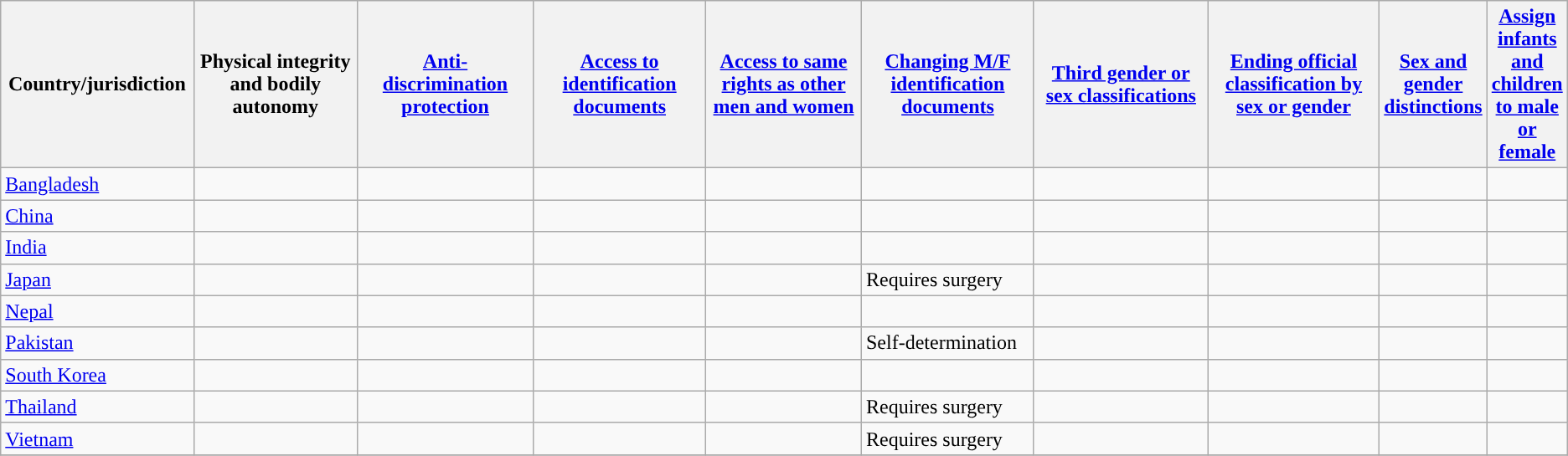<table class="wikitable">
<tr>
<th width="12.5%">Country/jurisdiction</th>
<th width="12.5%">Physical integrity and bodily autonomy</th>
<th width="12.5%"><a href='#'>Anti-discrimination protection</a></th>
<th width="12.5%"><a href='#'>Access to identification documents</a></th>
<th width="12.5%"><a href='#'>Access to same rights as other men and women</a></th>
<th width="12.5%"><a href='#'>Changing M/F identification documents</a></th>
<th width="12.5%"><a href='#'>Third gender or sex classifications</a></th>
<th width="12.5%"><a href='#'>Ending official classification by sex or gender</a></th>
<th width="12.5%"><a href='#'>Sex and gender distinctions</a></th>
<th width="12.5%"><a href='#'>Assign infants and children to male or female</a></th>
</tr>
<tr>
<td> <a href='#'>Bangladesh</a></td>
<td> </td>
<td> </td>
<td></td>
<td></td>
<td> </td>
<td> </td>
<td></td>
<td></td>
<td></td>
</tr>
<tr>
<td> <a href='#'>China</a></td>
<td> </td>
<td> </td>
<td></td>
<td></td>
<td></td>
<td></td>
<td></td>
<td></td>
<td></td>
</tr>
<tr>
<td> <a href='#'>India</a></td>
<td></td>
<td></td>
<td></td>
<td></td>
<td> </td>
<td> </td>
<td></td>
<td></td>
<td></td>
</tr>
<tr>
<td> <a href='#'>Japan</a></td>
<td> </td>
<td> </td>
<td></td>
<td></td>
<td>  Requires surgery</td>
<td></td>
<td></td>
<td></td>
<td></td>
</tr>
<tr>
<td> <a href='#'>Nepal</a></td>
<td> </td>
<td> </td>
<td></td>
<td></td>
<td> </td>
<td> </td>
<td></td>
<td></td>
<td></td>
</tr>
<tr>
<td> <a href='#'>Pakistan</a></td>
<td> </td>
<td> </td>
<td></td>
<td></td>
<td>  Self-determination</td>
<td> </td>
<td></td>
<td></td>
<td></td>
</tr>
<tr>
<td> <a href='#'>South Korea</a></td>
<td></td>
<td> </td>
<td></td>
<td></td>
<td> </td>
<td></td>
<td></td>
<td></td>
<td></td>
</tr>
<tr>
<td> <a href='#'>Thailand</a></td>
<td> </td>
<td> </td>
<td></td>
<td></td>
<td>  Requires surgery</td>
<td></td>
<td></td>
<td></td>
<td></td>
</tr>
<tr>
<td> <a href='#'>Vietnam</a></td>
<td> </td>
<td> </td>
<td></td>
<td></td>
<td>  Requires surgery</td>
<td></td>
<td></td>
<td></td>
<td></td>
</tr>
<tr>
</tr>
</table>
